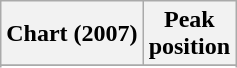<table class="wikitable plainrowheaders sortable" style="text-align:center">
<tr>
<th scope="col">Chart (2007)</th>
<th scope="col">Peak<br> position</th>
</tr>
<tr>
</tr>
<tr>
</tr>
<tr>
</tr>
</table>
